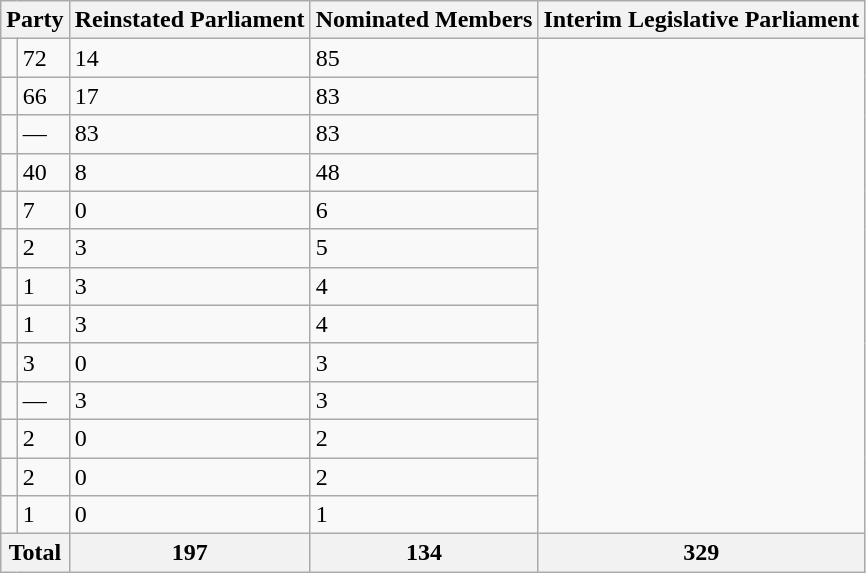<table class="wikitable">
<tr>
<th colspan="2">Party</th>
<th>Reinstated Parliament</th>
<th>Nominated Members</th>
<th>Interim Legislative Parliament</th>
</tr>
<tr>
<td></td>
<td>72</td>
<td>14</td>
<td>85</td>
</tr>
<tr>
<td></td>
<td>66</td>
<td>17</td>
<td>83</td>
</tr>
<tr>
<td></td>
<td>—</td>
<td>83</td>
<td>83</td>
</tr>
<tr>
<td></td>
<td>40</td>
<td>8</td>
<td>48</td>
</tr>
<tr>
<td></td>
<td>7</td>
<td>0</td>
<td>6</td>
</tr>
<tr>
<td></td>
<td>2</td>
<td>3</td>
<td>5</td>
</tr>
<tr>
<td></td>
<td>1</td>
<td>3</td>
<td>4</td>
</tr>
<tr>
<td></td>
<td>1</td>
<td>3</td>
<td>4</td>
</tr>
<tr>
<td></td>
<td>3</td>
<td>0</td>
<td>3</td>
</tr>
<tr>
<td></td>
<td>—</td>
<td>3</td>
<td>3</td>
</tr>
<tr>
<td></td>
<td>2</td>
<td>0</td>
<td>2</td>
</tr>
<tr>
<td></td>
<td>2</td>
<td>0</td>
<td>2</td>
</tr>
<tr>
<td></td>
<td>1</td>
<td>0</td>
<td>1</td>
</tr>
<tr>
<th colspan="2">Total</th>
<th>197</th>
<th>134</th>
<th>329</th>
</tr>
</table>
